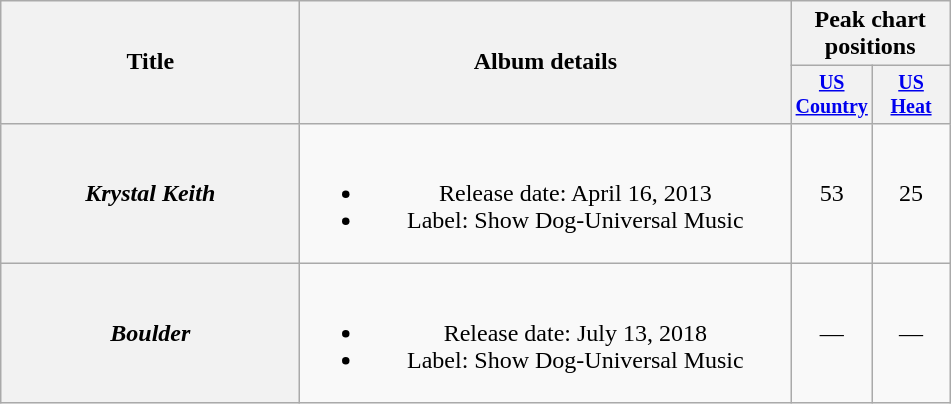<table class="wikitable plainrowheaders" style="text-align:center;">
<tr>
<th rowspan="2" style="width:12em;">Title</th>
<th rowspan="2" style="width:20em;">Album details</th>
<th colspan="2">Peak chart<br>positions</th>
</tr>
<tr style="font-size:smaller;">
<th style="width:45px;"><a href='#'>US Country</a></th>
<th style="width:45px;"><a href='#'>US Heat</a></th>
</tr>
<tr>
<th scope="row"><em>Krystal Keith</em></th>
<td><br><ul><li>Release date: April 16, 2013</li><li>Label: Show Dog-Universal Music</li></ul></td>
<td>53</td>
<td>25</td>
</tr>
<tr>
<th scope="row"><em>Boulder</em></th>
<td><br><ul><li>Release date: July 13, 2018</li><li>Label: Show Dog-Universal Music</li></ul></td>
<td>—</td>
<td>—</td>
</tr>
</table>
